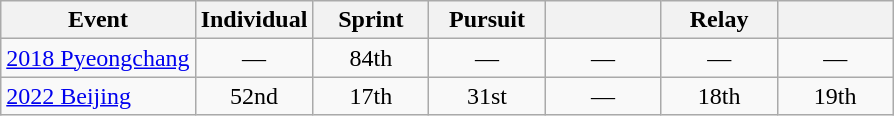<table class="wikitable" style="text-align: center;">
<tr ">
<th>Event</th>
<th style="width:70px;">Individual</th>
<th style="width:70px;">Sprint</th>
<th style="width:70px;">Pursuit</th>
<th style="width:70px;"></th>
<th style="width:70px;">Relay</th>
<th style="width:70px;"></th>
</tr>
<tr>
<td align=left> <a href='#'>2018 Pyeongchang</a></td>
<td>—</td>
<td>84th</td>
<td>—</td>
<td>—</td>
<td>—</td>
<td>—</td>
</tr>
<tr>
<td align="left"> <a href='#'>2022 Beijing</a></td>
<td>52nd</td>
<td>17th</td>
<td>31st</td>
<td>—</td>
<td>18th</td>
<td>19th</td>
</tr>
</table>
